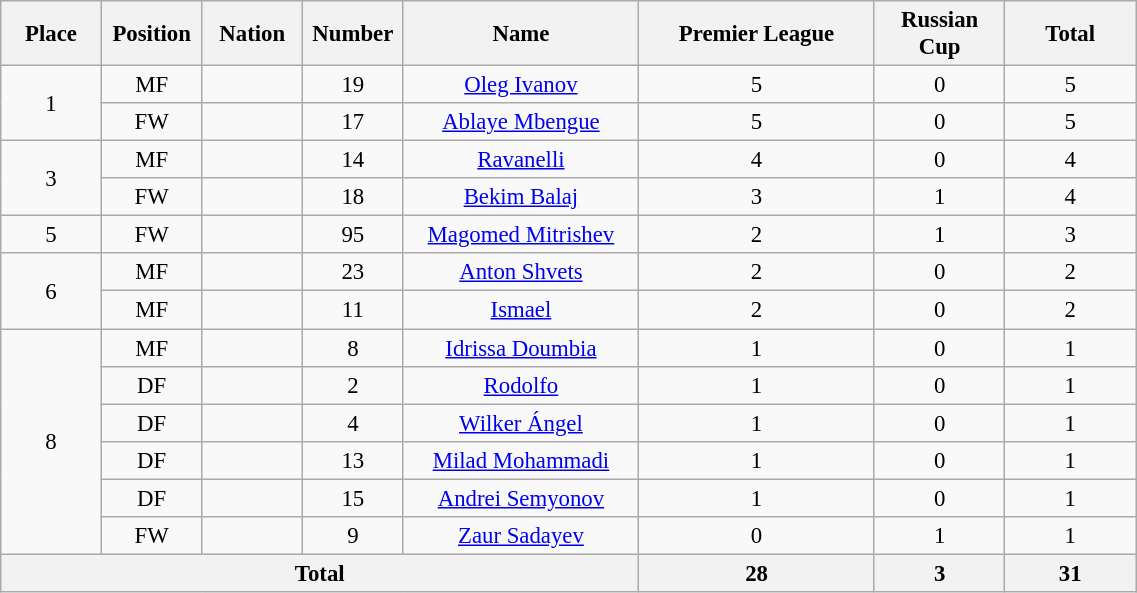<table class="wikitable" style="font-size: 95%; text-align: center;">
<tr>
<th width=60>Place</th>
<th width=60>Position</th>
<th width=60>Nation</th>
<th width=60>Number</th>
<th width=150>Name</th>
<th width=150>Premier League</th>
<th width=80>Russian Cup</th>
<th width=80>Total</th>
</tr>
<tr>
<td rowspan="2">1</td>
<td>MF</td>
<td></td>
<td>19</td>
<td><a href='#'>Oleg Ivanov</a></td>
<td>5</td>
<td>0</td>
<td>5</td>
</tr>
<tr>
<td>FW</td>
<td></td>
<td>17</td>
<td><a href='#'>Ablaye Mbengue</a></td>
<td>5</td>
<td>0</td>
<td>5</td>
</tr>
<tr>
<td rowspan="2">3</td>
<td>MF</td>
<td></td>
<td>14</td>
<td><a href='#'>Ravanelli</a></td>
<td>4</td>
<td>0</td>
<td>4</td>
</tr>
<tr>
<td>FW</td>
<td></td>
<td>18</td>
<td><a href='#'>Bekim Balaj</a></td>
<td>3</td>
<td>1</td>
<td>4</td>
</tr>
<tr>
<td>5</td>
<td>FW</td>
<td></td>
<td>95</td>
<td><a href='#'>Magomed Mitrishev</a></td>
<td>2</td>
<td>1</td>
<td>3</td>
</tr>
<tr>
<td rowspan="2">6</td>
<td>MF</td>
<td></td>
<td>23</td>
<td><a href='#'>Anton Shvets</a></td>
<td>2</td>
<td>0</td>
<td>2</td>
</tr>
<tr>
<td>MF</td>
<td></td>
<td>11</td>
<td><a href='#'>Ismael</a></td>
<td>2</td>
<td>0</td>
<td>2</td>
</tr>
<tr>
<td rowspan="6">8</td>
<td>MF</td>
<td></td>
<td>8</td>
<td><a href='#'>Idrissa Doumbia</a></td>
<td>1</td>
<td>0</td>
<td>1</td>
</tr>
<tr>
<td>DF</td>
<td></td>
<td>2</td>
<td><a href='#'>Rodolfo</a></td>
<td>1</td>
<td>0</td>
<td>1</td>
</tr>
<tr>
<td>DF</td>
<td></td>
<td>4</td>
<td><a href='#'>Wilker Ángel</a></td>
<td>1</td>
<td>0</td>
<td>1</td>
</tr>
<tr>
<td>DF</td>
<td></td>
<td>13</td>
<td><a href='#'>Milad Mohammadi</a></td>
<td>1</td>
<td>0</td>
<td>1</td>
</tr>
<tr>
<td>DF</td>
<td></td>
<td>15</td>
<td><a href='#'>Andrei Semyonov</a></td>
<td>1</td>
<td>0</td>
<td>1</td>
</tr>
<tr>
<td>FW</td>
<td></td>
<td>9</td>
<td><a href='#'>Zaur Sadayev</a></td>
<td>0</td>
<td>1</td>
<td>1</td>
</tr>
<tr>
<th colspan=5>Total</th>
<th>28</th>
<th>3</th>
<th>31</th>
</tr>
</table>
